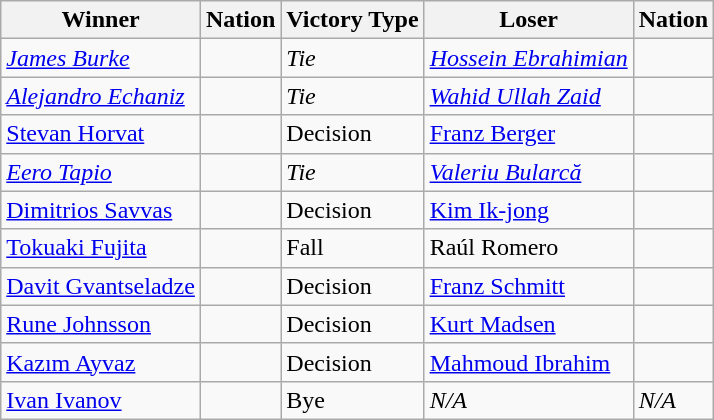<table class="wikitable sortable" style="text-align:left;">
<tr>
<th>Winner</th>
<th>Nation</th>
<th>Victory Type</th>
<th>Loser</th>
<th>Nation</th>
</tr>
<tr style="font-style: italic">
<td><a href='#'>James Burke</a></td>
<td></td>
<td>Tie</td>
<td><a href='#'>Hossein Ebrahimian</a></td>
<td></td>
</tr>
<tr style="font-style: italic">
<td><a href='#'>Alejandro Echaniz</a></td>
<td></td>
<td>Tie</td>
<td><a href='#'>Wahid Ullah Zaid</a></td>
<td></td>
</tr>
<tr>
<td><a href='#'>Stevan Horvat</a></td>
<td></td>
<td>Decision</td>
<td><a href='#'>Franz Berger</a></td>
<td></td>
</tr>
<tr style="font-style: italic">
<td><a href='#'>Eero Tapio</a></td>
<td></td>
<td>Tie</td>
<td><a href='#'>Valeriu Bularcă</a></td>
<td></td>
</tr>
<tr>
<td><a href='#'>Dimitrios Savvas</a></td>
<td></td>
<td>Decision</td>
<td><a href='#'>Kim Ik-jong</a></td>
<td></td>
</tr>
<tr>
<td><a href='#'>Tokuaki Fujita</a></td>
<td></td>
<td>Fall</td>
<td>Raúl Romero</td>
<td></td>
</tr>
<tr>
<td><a href='#'>Davit Gvantseladze</a></td>
<td></td>
<td>Decision</td>
<td><a href='#'>Franz Schmitt</a></td>
<td></td>
</tr>
<tr>
<td><a href='#'>Rune Johnsson</a></td>
<td></td>
<td>Decision</td>
<td><a href='#'>Kurt Madsen</a></td>
<td></td>
</tr>
<tr>
<td><a href='#'>Kazım Ayvaz</a></td>
<td></td>
<td>Decision</td>
<td><a href='#'>Mahmoud Ibrahim</a></td>
<td></td>
</tr>
<tr>
<td><a href='#'>Ivan Ivanov</a></td>
<td></td>
<td>Bye</td>
<td><em>N/A</em></td>
<td><em>N/A</em></td>
</tr>
</table>
